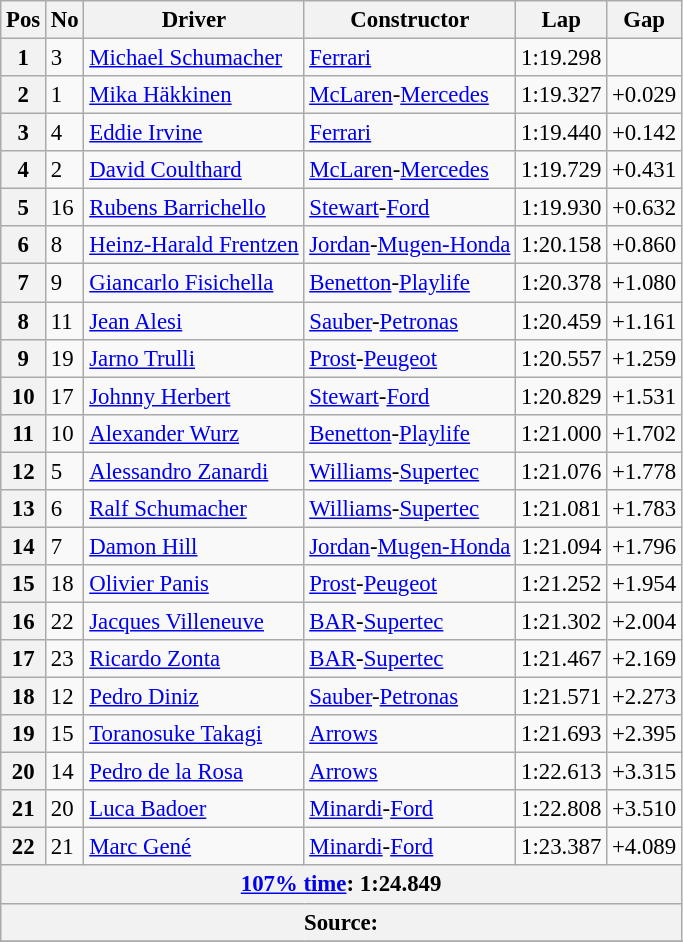<table class="wikitable sortable" style="font-size: 95%;">
<tr>
<th>Pos</th>
<th>No</th>
<th>Driver</th>
<th>Constructor</th>
<th>Lap</th>
<th>Gap</th>
</tr>
<tr>
<th>1</th>
<td>3</td>
<td> <a href='#'>Michael Schumacher</a></td>
<td><a href='#'>Ferrari</a></td>
<td>1:19.298</td>
<td></td>
</tr>
<tr>
<th>2</th>
<td>1</td>
<td> <a href='#'>Mika Häkkinen</a></td>
<td><a href='#'>McLaren</a>-<a href='#'>Mercedes</a></td>
<td>1:19.327</td>
<td>+0.029</td>
</tr>
<tr>
<th>3</th>
<td>4</td>
<td> <a href='#'>Eddie Irvine</a></td>
<td><a href='#'>Ferrari</a></td>
<td>1:19.440</td>
<td>+0.142</td>
</tr>
<tr>
<th>4</th>
<td>2</td>
<td> <a href='#'>David Coulthard</a></td>
<td><a href='#'>McLaren</a>-<a href='#'>Mercedes</a></td>
<td>1:19.729</td>
<td>+0.431</td>
</tr>
<tr>
<th>5</th>
<td>16</td>
<td> <a href='#'>Rubens Barrichello</a></td>
<td><a href='#'>Stewart</a>-<a href='#'>Ford</a></td>
<td>1:19.930</td>
<td>+0.632</td>
</tr>
<tr>
<th>6</th>
<td>8</td>
<td> <a href='#'>Heinz-Harald Frentzen</a></td>
<td><a href='#'>Jordan</a>-<a href='#'>Mugen-Honda</a></td>
<td>1:20.158</td>
<td>+0.860</td>
</tr>
<tr>
<th>7</th>
<td>9</td>
<td> <a href='#'>Giancarlo Fisichella</a></td>
<td><a href='#'>Benetton</a>-<a href='#'>Playlife</a></td>
<td>1:20.378</td>
<td>+1.080</td>
</tr>
<tr>
<th>8</th>
<td>11</td>
<td> <a href='#'>Jean Alesi</a></td>
<td><a href='#'>Sauber</a>-<a href='#'>Petronas</a></td>
<td>1:20.459</td>
<td>+1.161</td>
</tr>
<tr>
<th>9</th>
<td>19</td>
<td> <a href='#'>Jarno Trulli</a></td>
<td><a href='#'>Prost</a>-<a href='#'>Peugeot</a></td>
<td>1:20.557</td>
<td>+1.259</td>
</tr>
<tr>
<th>10</th>
<td>17</td>
<td> <a href='#'>Johnny Herbert</a></td>
<td><a href='#'>Stewart</a>-<a href='#'>Ford</a></td>
<td>1:20.829</td>
<td>+1.531</td>
</tr>
<tr>
<th>11</th>
<td>10</td>
<td> <a href='#'>Alexander Wurz</a></td>
<td><a href='#'>Benetton</a>-<a href='#'>Playlife</a></td>
<td>1:21.000</td>
<td>+1.702</td>
</tr>
<tr>
<th>12</th>
<td>5</td>
<td> <a href='#'>Alessandro Zanardi</a></td>
<td><a href='#'>Williams</a>-<a href='#'>Supertec</a></td>
<td>1:21.076</td>
<td>+1.778</td>
</tr>
<tr>
<th>13</th>
<td>6</td>
<td> <a href='#'>Ralf Schumacher</a></td>
<td><a href='#'>Williams</a>-<a href='#'>Supertec</a></td>
<td>1:21.081</td>
<td>+1.783</td>
</tr>
<tr>
<th>14</th>
<td>7</td>
<td> <a href='#'>Damon Hill</a></td>
<td><a href='#'>Jordan</a>-<a href='#'>Mugen-Honda</a></td>
<td>1:21.094</td>
<td>+1.796</td>
</tr>
<tr>
<th>15</th>
<td>18</td>
<td> <a href='#'>Olivier Panis</a></td>
<td><a href='#'>Prost</a>-<a href='#'>Peugeot</a></td>
<td>1:21.252</td>
<td>+1.954</td>
</tr>
<tr>
<th>16</th>
<td>22</td>
<td> <a href='#'>Jacques Villeneuve</a></td>
<td><a href='#'>BAR</a>-<a href='#'>Supertec</a></td>
<td>1:21.302</td>
<td>+2.004</td>
</tr>
<tr>
<th>17</th>
<td>23</td>
<td> <a href='#'>Ricardo Zonta</a></td>
<td><a href='#'>BAR</a>-<a href='#'>Supertec</a></td>
<td>1:21.467</td>
<td>+2.169</td>
</tr>
<tr>
<th>18</th>
<td>12</td>
<td> <a href='#'>Pedro Diniz</a></td>
<td><a href='#'>Sauber</a>-<a href='#'>Petronas</a></td>
<td>1:21.571</td>
<td>+2.273</td>
</tr>
<tr>
<th>19</th>
<td>15</td>
<td> <a href='#'>Toranosuke Takagi</a></td>
<td><a href='#'>Arrows</a></td>
<td>1:21.693</td>
<td>+2.395</td>
</tr>
<tr>
<th>20</th>
<td>14</td>
<td> <a href='#'>Pedro de la Rosa</a></td>
<td><a href='#'>Arrows</a></td>
<td>1:22.613</td>
<td>+3.315</td>
</tr>
<tr>
<th>21</th>
<td>20</td>
<td> <a href='#'>Luca Badoer</a></td>
<td><a href='#'>Minardi</a>-<a href='#'>Ford</a></td>
<td>1:22.808</td>
<td>+3.510</td>
</tr>
<tr>
<th>22</th>
<td>21</td>
<td> <a href='#'>Marc Gené</a></td>
<td><a href='#'>Minardi</a>-<a href='#'>Ford</a></td>
<td>1:23.387</td>
<td>+4.089</td>
</tr>
<tr>
<th colspan="6"><a href='#'>107% time</a>: 1:24.849</th>
</tr>
<tr>
<th colspan=6>Source:</th>
</tr>
<tr>
</tr>
</table>
